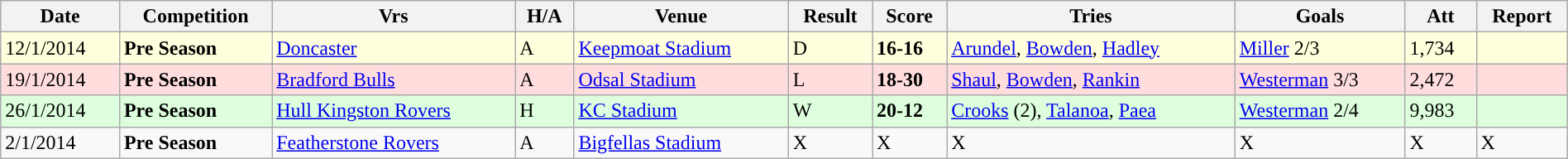<table class="wikitable" style="font-size:100%;" width="100%">
<tr>
<th>Date</th>
<th>Competition</th>
<th>Vrs</th>
<th>H/A</th>
<th>Venue</th>
<th>Result</th>
<th>Score</th>
<th>Tries</th>
<th>Goals</th>
<th>Att</th>
<th>Report</th>
</tr>
<tr style="background:#ffffdd;" width=20 | >
<td>12/1/2014</td>
<td><strong>Pre Season</strong></td>
<td> <a href='#'>Doncaster</a></td>
<td>A</td>
<td><a href='#'>Keepmoat Stadium</a></td>
<td>D</td>
<td><strong>16-16</strong></td>
<td><a href='#'>Arundel</a>, <a href='#'>Bowden</a>, <a href='#'>Hadley</a></td>
<td><a href='#'>Miller</a> 2/3</td>
<td>1,734</td>
<td></td>
</tr>
<tr style="background:#ffdddd;" width=20 | >
<td>19/1/2014</td>
<td><strong>Pre Season</strong></td>
<td> <a href='#'>Bradford Bulls</a></td>
<td>A</td>
<td><a href='#'>Odsal Stadium</a></td>
<td>L</td>
<td><strong>18-30</strong></td>
<td><a href='#'>Shaul</a>, <a href='#'>Bowden</a>, <a href='#'>Rankin</a></td>
<td><a href='#'>Westerman</a> 3/3</td>
<td>2,472</td>
<td></td>
</tr>
<tr style="background:#ddffdd;" width=20 | >
<td>26/1/2014</td>
<td><strong>Pre Season</strong></td>
<td> <a href='#'>Hull Kingston Rovers</a></td>
<td>H</td>
<td><a href='#'>KC Stadium</a></td>
<td>W</td>
<td><strong>20-12</strong></td>
<td><a href='#'>Crooks</a> (2), <a href='#'>Talanoa</a>, <a href='#'>Paea</a></td>
<td><a href='#'>Westerman</a> 2/4</td>
<td>9,983</td>
<td></td>
</tr>
<tr style="background: width=20 | ">
<td>2/1/2014</td>
<td><strong>Pre Season</strong></td>
<td> <a href='#'>Featherstone Rovers</a></td>
<td>A</td>
<td><a href='#'>Bigfellas Stadium</a></td>
<td>X</td>
<td>X</td>
<td>X</td>
<td>X</td>
<td>X</td>
<td>X</td>
</tr>
</table>
